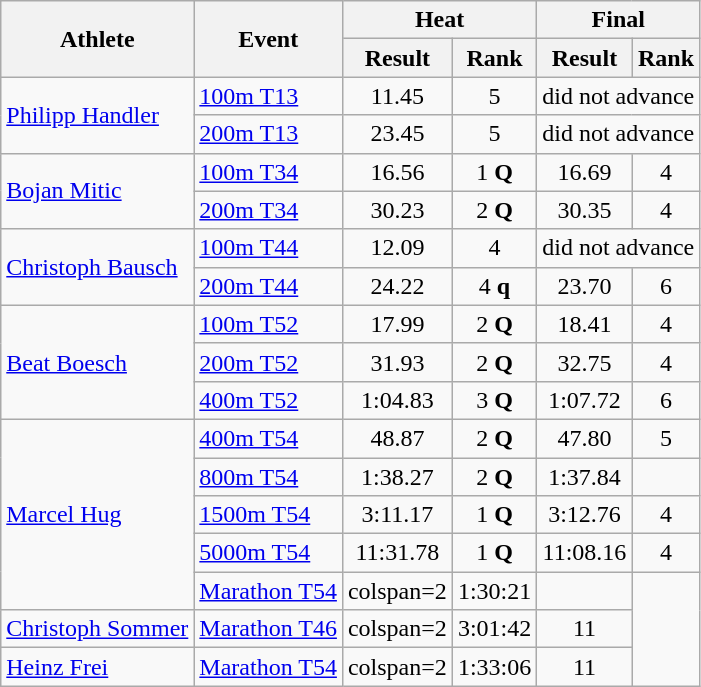<table class="wikitable">
<tr>
<th rowspan="2">Athlete</th>
<th rowspan="2">Event</th>
<th colspan="2">Heat</th>
<th colspan="2">Final</th>
</tr>
<tr>
<th>Result</th>
<th>Rank</th>
<th>Result</th>
<th>Rank</th>
</tr>
<tr align=center>
<td align=left rowspan=2><a href='#'>Philipp Handler</a></td>
<td align=left><a href='#'>100m T13</a></td>
<td>11.45</td>
<td>5</td>
<td colspan=2>did not advance</td>
</tr>
<tr align=center>
<td align=left><a href='#'>200m T13</a></td>
<td>23.45</td>
<td>5</td>
<td colspan=2>did not advance</td>
</tr>
<tr align=center>
<td align=left rowspan=2><a href='#'>Bojan Mitic</a></td>
<td align=left><a href='#'>100m T34</a></td>
<td>16.56</td>
<td>1 <strong>Q</strong></td>
<td>16.69</td>
<td>4</td>
</tr>
<tr align=center>
<td align=left><a href='#'>200m T34</a></td>
<td>30.23</td>
<td>2 <strong>Q</strong></td>
<td>30.35</td>
<td>4</td>
</tr>
<tr align=center>
<td align=left rowspan=2><a href='#'>Christoph Bausch</a></td>
<td align=left><a href='#'>100m T44</a></td>
<td>12.09</td>
<td>4</td>
<td colspan=2>did not advance</td>
</tr>
<tr align=center>
<td align=left><a href='#'>200m T44</a></td>
<td>24.22</td>
<td>4 <strong>q</strong></td>
<td>23.70</td>
<td>6</td>
</tr>
<tr align=center>
<td align=left rowspan=3><a href='#'>Beat Boesch</a></td>
<td align=left><a href='#'>100m T52</a></td>
<td>17.99</td>
<td>2 <strong>Q</strong></td>
<td>18.41</td>
<td>4</td>
</tr>
<tr align=center>
<td align=left><a href='#'>200m T52</a></td>
<td>31.93</td>
<td>2 <strong>Q</strong></td>
<td>32.75</td>
<td>4</td>
</tr>
<tr align=center>
<td align=left><a href='#'>400m T52</a></td>
<td>1:04.83</td>
<td>3 <strong>Q</strong></td>
<td>1:07.72</td>
<td>6</td>
</tr>
<tr align=center>
<td align=left rowspan=5><a href='#'>Marcel Hug</a></td>
<td align=left><a href='#'>400m T54</a></td>
<td>48.87</td>
<td>2 <strong>Q</strong></td>
<td>47.80</td>
<td>5</td>
</tr>
<tr align=center>
<td align=left><a href='#'>800m T54</a></td>
<td>1:38.27</td>
<td>2 <strong>Q</strong></td>
<td>1:37.84</td>
<td></td>
</tr>
<tr align=center>
<td align=left><a href='#'>1500m T54</a></td>
<td>3:11.17</td>
<td>1 <strong>Q</strong></td>
<td>3:12.76</td>
<td>4</td>
</tr>
<tr align=center>
<td align=left><a href='#'>5000m T54</a></td>
<td>11:31.78</td>
<td>1 <strong>Q</strong></td>
<td>11:08.16</td>
<td>4</td>
</tr>
<tr align=center>
<td align=left><a href='#'>Marathon T54</a></td>
<td>colspan=2 </td>
<td>1:30:21</td>
<td></td>
</tr>
<tr align=center>
<td align=left><a href='#'>Christoph Sommer</a></td>
<td align=left><a href='#'>Marathon T46</a></td>
<td>colspan=2 </td>
<td>3:01:42</td>
<td>11</td>
</tr>
<tr align=center>
<td align=left><a href='#'>Heinz Frei</a></td>
<td align=left><a href='#'>Marathon T54</a></td>
<td>colspan=2 </td>
<td>1:33:06</td>
<td>11</td>
</tr>
</table>
